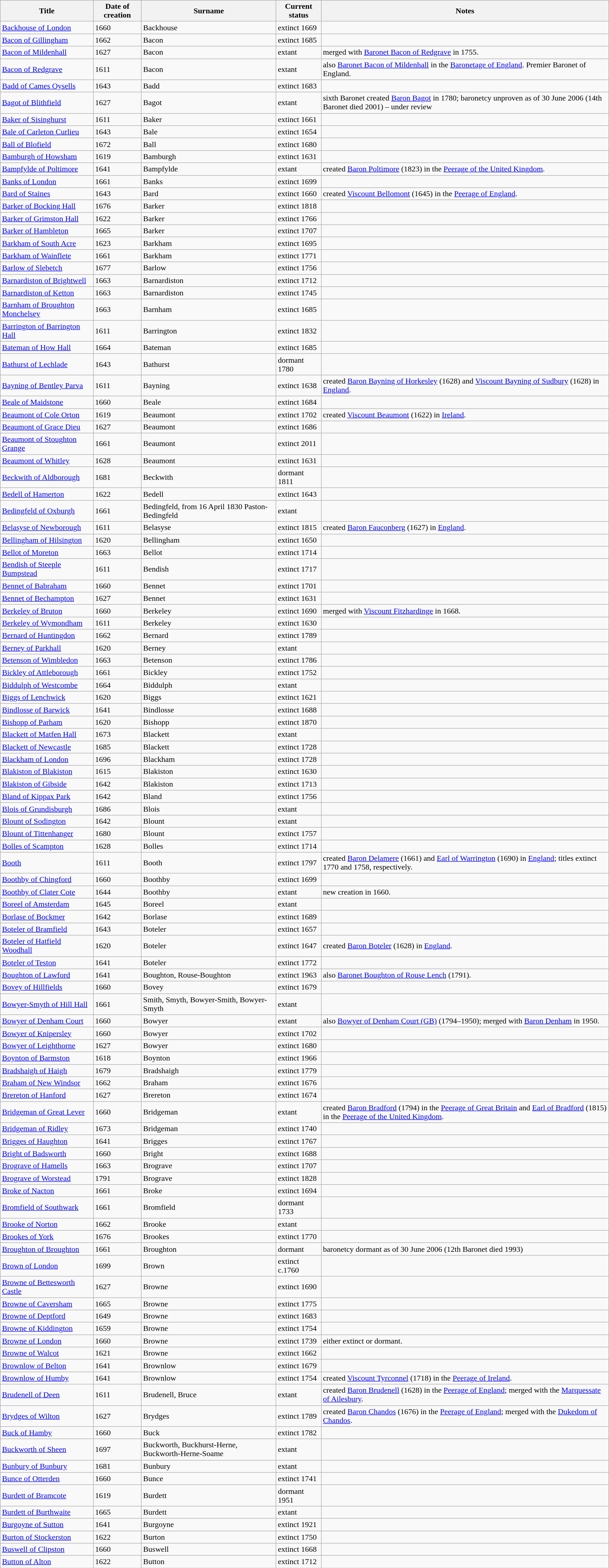<table class="wikitable">
<tr>
<th>Title</th>
<th>Date of creation</th>
<th>Surname</th>
<th>Current status</th>
<th>Notes</th>
</tr>
<tr>
<td><a href='#'>Backhouse of London</a></td>
<td>1660</td>
<td>Backhouse</td>
<td>extinct 1669</td>
<td> </td>
</tr>
<tr>
<td><a href='#'>Bacon of Gillingham</a></td>
<td>1662</td>
<td>Bacon</td>
<td>extinct 1685</td>
<td> </td>
</tr>
<tr>
<td><a href='#'>Bacon of Mildenhall</a></td>
<td>1627</td>
<td>Bacon</td>
<td>extant</td>
<td>merged with <a href='#'>Baronet Bacon of Redgrave</a> in 1755.</td>
</tr>
<tr>
<td><a href='#'>Bacon of Redgrave</a></td>
<td>1611</td>
<td>Bacon</td>
<td>extant</td>
<td>also <a href='#'>Baronet Bacon of Mildenhall</a> in the <a href='#'>Baronetage of England</a>.  Premier Baronet of England.</td>
</tr>
<tr>
<td><a href='#'>Badd of Cames Oysells</a></td>
<td>1643</td>
<td>Badd</td>
<td>extinct 1683</td>
<td> </td>
</tr>
<tr>
<td><a href='#'>Bagot of Blithfield</a></td>
<td>1627</td>
<td>Bagot</td>
<td>extant</td>
<td>sixth Baronet created <a href='#'>Baron Bagot</a> in 1780; baronetcy unproven as of 30 June 2006 (14th Baronet died 2001) – under review</td>
</tr>
<tr>
<td><a href='#'>Baker of Sisinghurst</a></td>
<td>1611</td>
<td>Baker</td>
<td>extinct 1661</td>
<td> </td>
</tr>
<tr>
<td><a href='#'>Bale of Carleton Curlieu</a></td>
<td>1643</td>
<td>Bale</td>
<td>extinct 1654</td>
<td> </td>
</tr>
<tr>
<td><a href='#'>Ball of Blofield</a></td>
<td>1672</td>
<td>Ball</td>
<td>extinct 1680</td>
<td> </td>
</tr>
<tr>
<td><a href='#'>Bamburgh of Howsham</a></td>
<td>1619</td>
<td>Bamburgh</td>
<td>extinct 1631</td>
<td> </td>
</tr>
<tr>
<td><a href='#'>Bampfylde of Poltimore</a></td>
<td>1641</td>
<td>Bampfylde</td>
<td>extant</td>
<td>created <a href='#'>Baron Poltimore</a> (1823) in the <a href='#'>Peerage of the United Kingdom</a>.</td>
</tr>
<tr>
<td><a href='#'>Banks of London</a></td>
<td>1661</td>
<td>Banks</td>
<td>extinct 1699</td>
<td> </td>
</tr>
<tr>
<td><a href='#'>Bard of Staines</a></td>
<td>1643</td>
<td>Bard</td>
<td>extinct 1660</td>
<td>created <a href='#'>Viscount Bellomont</a> (1645) in the <a href='#'>Peerage of England</a>.</td>
</tr>
<tr>
<td><a href='#'>Barker of Bocking Hall</a></td>
<td>1676</td>
<td>Barker</td>
<td>extinct 1818</td>
<td> </td>
</tr>
<tr>
<td><a href='#'>Barker of Grimston Hall</a></td>
<td>1622</td>
<td>Barker</td>
<td>extinct 1766</td>
<td> </td>
</tr>
<tr>
<td><a href='#'>Barker of Hambleton</a></td>
<td>1665</td>
<td>Barker</td>
<td>extinct 1707</td>
<td> </td>
</tr>
<tr>
<td><a href='#'>Barkham of South Acre</a></td>
<td>1623</td>
<td>Barkham</td>
<td>extinct 1695</td>
<td> </td>
</tr>
<tr>
<td><a href='#'>Barkham of Wainflete</a></td>
<td>1661</td>
<td>Barkham</td>
<td>extinct 1771</td>
<td> </td>
</tr>
<tr>
<td><a href='#'>Barlow of Slebetch</a></td>
<td>1677</td>
<td>Barlow</td>
<td>extinct 1756</td>
<td> </td>
</tr>
<tr>
<td><a href='#'>Barnardiston of Brightwell</a></td>
<td>1663</td>
<td>Barnardiston</td>
<td>extinct 1712</td>
<td> </td>
</tr>
<tr>
<td><a href='#'>Barnardiston of Ketton</a></td>
<td>1663</td>
<td>Barnardiston</td>
<td>extinct 1745</td>
<td> </td>
</tr>
<tr>
<td><a href='#'>Barnham of Broughton Monchelsey</a></td>
<td>1663</td>
<td>Barnham</td>
<td>extinct 1685</td>
<td> </td>
</tr>
<tr>
<td><a href='#'>Barrington of Barrington Hall</a></td>
<td>1611</td>
<td>Barrington</td>
<td>extinct 1832</td>
<td> </td>
</tr>
<tr>
<td><a href='#'>Bateman of How Hall</a></td>
<td>1664</td>
<td>Bateman</td>
<td>extinct 1685</td>
<td> </td>
</tr>
<tr>
<td><a href='#'>Bathurst of Lechlade</a></td>
<td>1643</td>
<td>Bathurst</td>
<td>dormant 1780</td>
<td> </td>
</tr>
<tr>
<td><a href='#'>Bayning of Bentley Parva</a></td>
<td>1611</td>
<td>Bayning</td>
<td>extinct 1638</td>
<td>created <a href='#'>Baron Bayning of Horkesley</a> (1628) and <a href='#'>Viscount Bayning of Sudbury</a> (1628) in <a href='#'>England</a>.</td>
</tr>
<tr>
<td><a href='#'>Beale of Maidstone</a></td>
<td>1660</td>
<td>Beale</td>
<td>extinct 1684</td>
<td> </td>
</tr>
<tr>
<td><a href='#'>Beaumont of Cole Orton</a></td>
<td>1619</td>
<td>Beaumont</td>
<td>extinct 1702</td>
<td>created <a href='#'>Viscount Beaumont</a> (1622) in <a href='#'>Ireland</a>.</td>
</tr>
<tr>
<td><a href='#'>Beaumont of Grace Dieu</a></td>
<td>1627</td>
<td>Beaumont</td>
<td>extinct 1686</td>
<td> </td>
</tr>
<tr>
<td><a href='#'>Beaumont of Stoughton Grange</a></td>
<td>1661</td>
<td>Beaumont</td>
<td>extinct 2011</td>
<td> </td>
</tr>
<tr>
<td><a href='#'>Beaumont of Whitley</a></td>
<td>1628</td>
<td>Beaumont</td>
<td>extinct 1631</td>
<td> </td>
</tr>
<tr>
<td><a href='#'>Beckwith of Aldborough</a></td>
<td>1681</td>
<td>Beckwith</td>
<td>dormant 1811</td>
<td> </td>
</tr>
<tr>
<td><a href='#'>Bedell of Hamerton</a></td>
<td>1622</td>
<td>Bedell</td>
<td>extinct 1643</td>
<td> </td>
</tr>
<tr>
<td><a href='#'>Bedingfeld of Oxburgh</a></td>
<td>1661</td>
<td>Bedingfeld, from 16 April 1830 Paston-Bedingfeld</td>
<td>extant</td>
<td> </td>
</tr>
<tr>
<td><a href='#'>Belasyse of Newborough</a></td>
<td>1611</td>
<td>Belasyse</td>
<td>extinct 1815</td>
<td>created <a href='#'>Baron Fauconberg</a> (1627) in <a href='#'>England</a>.</td>
</tr>
<tr>
<td><a href='#'>Bellingham of Hilsington</a></td>
<td>1620</td>
<td>Bellingham</td>
<td>extinct 1650</td>
<td> </td>
</tr>
<tr>
<td><a href='#'>Bellot of Moreton</a></td>
<td>1663</td>
<td>Bellot</td>
<td>extinct 1714</td>
<td> </td>
</tr>
<tr>
<td><a href='#'>Bendish of Steeple Bumpstead</a></td>
<td>1611</td>
<td>Bendish</td>
<td>extinct 1717</td>
<td> </td>
</tr>
<tr>
<td><a href='#'>Bennet of Babraham</a></td>
<td>1660</td>
<td>Bennet</td>
<td>extinct 1701</td>
<td> </td>
</tr>
<tr>
<td><a href='#'>Bennet of Bechampton</a></td>
<td>1627</td>
<td>Bennet</td>
<td>extinct 1631</td>
<td> </td>
</tr>
<tr>
<td><a href='#'>Berkeley of Bruton</a></td>
<td>1660</td>
<td>Berkeley</td>
<td>extinct 1690</td>
<td>merged with <a href='#'>Viscount Fitzhardinge</a> in 1668.</td>
</tr>
<tr>
<td><a href='#'>Berkeley of Wymondham</a></td>
<td>1611</td>
<td>Berkeley</td>
<td>extinct 1630</td>
<td> </td>
</tr>
<tr>
<td><a href='#'>Bernard of Huntingdon</a></td>
<td>1662</td>
<td>Bernard</td>
<td>extinct 1789</td>
<td> </td>
</tr>
<tr>
<td><a href='#'>Berney of Parkhall</a></td>
<td>1620</td>
<td>Berney</td>
<td>extant</td>
<td> </td>
</tr>
<tr>
<td><a href='#'>Betenson of Wimbledon</a></td>
<td>1663</td>
<td>Betenson</td>
<td>extinct 1786</td>
<td> </td>
</tr>
<tr>
<td><a href='#'>Bickley of Attleborough</a></td>
<td>1661</td>
<td>Bickley</td>
<td>extinct 1752</td>
<td> </td>
</tr>
<tr>
<td><a href='#'>Biddulph of Westcombe</a></td>
<td>1664</td>
<td>Biddulph</td>
<td>extant</td>
<td> </td>
</tr>
<tr>
<td><a href='#'>Biggs of Lenchwick</a></td>
<td>1620</td>
<td>Biggs</td>
<td>extinct 1621</td>
<td> </td>
</tr>
<tr>
<td><a href='#'>Bindlosse of Barwick</a></td>
<td>1641</td>
<td>Bindlosse</td>
<td>extinct 1688</td>
<td> </td>
</tr>
<tr>
<td><a href='#'>Bishopp of Parham</a></td>
<td>1620</td>
<td>Bishopp</td>
<td>extinct 1870</td>
<td> </td>
</tr>
<tr>
<td><a href='#'>Blackett of Matfen Hall</a></td>
<td>1673</td>
<td>Blackett</td>
<td>extant</td>
<td> </td>
</tr>
<tr>
<td><a href='#'>Blackett of Newcastle</a></td>
<td>1685</td>
<td>Blackett</td>
<td>extinct 1728</td>
<td> </td>
</tr>
<tr>
<td><a href='#'>Blackham of London</a></td>
<td>1696</td>
<td>Blackham</td>
<td>extinct 1728</td>
<td> </td>
</tr>
<tr>
<td><a href='#'>Blakiston of Blakiston</a></td>
<td>1615</td>
<td>Blakiston</td>
<td>extinct 1630</td>
<td> </td>
</tr>
<tr>
<td><a href='#'>Blakiston of Gibside</a></td>
<td>1642</td>
<td>Blakiston</td>
<td>extinct 1713</td>
<td> </td>
</tr>
<tr>
<td><a href='#'>Bland of Kippax Park</a></td>
<td>1642</td>
<td>Bland</td>
<td>extinct 1756</td>
<td> </td>
</tr>
<tr>
<td><a href='#'>Blois of Grundisburgh</a></td>
<td>1686</td>
<td>Blois</td>
<td>extant</td>
<td> </td>
</tr>
<tr>
<td><a href='#'>Blount of Sodington</a></td>
<td>1642</td>
<td>Blount</td>
<td>extant</td>
<td> </td>
</tr>
<tr>
<td><a href='#'>Blount of Tittenhanger</a></td>
<td>1680</td>
<td>Blount</td>
<td>extinct 1757</td>
<td> </td>
</tr>
<tr>
<td><a href='#'>Bolles of Scampton</a></td>
<td>1628</td>
<td>Bolles</td>
<td>extinct 1714</td>
<td> </td>
</tr>
<tr>
<td><a href='#'>Booth</a></td>
<td>1611</td>
<td>Booth</td>
<td>extinct 1797</td>
<td>created <a href='#'>Baron Delamere</a> (1661) and <a href='#'>Earl of Warrington</a> (1690) in <a href='#'>England</a>; titles extinct 1770 and 1758, respectively.</td>
</tr>
<tr>
<td><a href='#'>Boothby of Chingford</a></td>
<td>1660</td>
<td>Boothby</td>
<td>extinct 1699</td>
<td> </td>
</tr>
<tr>
<td><a href='#'>Boothby of Clater Cote</a></td>
<td>1644</td>
<td>Boothby</td>
<td>extant</td>
<td>new creation in 1660.</td>
</tr>
<tr>
<td><a href='#'>Boreel of Amsterdam</a></td>
<td>1645</td>
<td>Boreel</td>
<td>extant</td>
<td> </td>
</tr>
<tr>
<td><a href='#'>Borlase of Bockmer</a></td>
<td>1642</td>
<td>Borlase</td>
<td>extinct 1689</td>
<td> </td>
</tr>
<tr>
<td><a href='#'>Boteler of Bramfield</a></td>
<td>1643</td>
<td>Boteler</td>
<td>extinct 1657</td>
<td> </td>
</tr>
<tr>
<td><a href='#'>Boteler of Hatfield Woodhall</a></td>
<td>1620</td>
<td>Boteler</td>
<td>extinct 1647</td>
<td>created <a href='#'>Baron Boteler</a> (1628) in <a href='#'>England</a>.</td>
</tr>
<tr>
<td><a href='#'>Boteler of Teston</a></td>
<td>1641</td>
<td>Boteler</td>
<td>extinct 1772</td>
<td> </td>
</tr>
<tr>
<td><a href='#'>Boughton of Lawford</a></td>
<td>1641</td>
<td>Boughton, Rouse-Boughton</td>
<td>extinct 1963</td>
<td>also <a href='#'>Baronet Boughton of Rouse Lench</a> (1791).</td>
</tr>
<tr>
<td><a href='#'>Bovey of Hillfields</a></td>
<td>1660</td>
<td>Bovey</td>
<td>extinct 1679</td>
<td> </td>
</tr>
<tr>
<td><a href='#'>Bowyer-Smyth of Hill Hall</a></td>
<td>1661</td>
<td>Smith, Smyth, Bowyer-Smith, Bowyer-Smyth</td>
<td>extant</td>
<td> </td>
</tr>
<tr>
<td><a href='#'>Bowyer of Denham Court</a></td>
<td>1660</td>
<td>Bowyer</td>
<td>extant</td>
<td>also <a href='#'>Bowyer of Denham Court (GB)</a> (1794–1950); merged with <a href='#'>Baron Denham</a> in 1950.</td>
</tr>
<tr>
<td><a href='#'>Bowyer of Knipersley</a></td>
<td>1660</td>
<td>Bowyer</td>
<td>extinct 1702</td>
<td> </td>
</tr>
<tr>
<td><a href='#'>Bowyer of Leighthorne</a></td>
<td>1627</td>
<td>Bowyer</td>
<td>extinct 1680</td>
<td> </td>
</tr>
<tr>
<td><a href='#'>Boynton of Barmston</a></td>
<td>1618</td>
<td>Boynton</td>
<td>extinct 1966</td>
<td> </td>
</tr>
<tr>
<td><a href='#'>Bradshaigh of Haigh</a></td>
<td>1679</td>
<td>Bradshaigh</td>
<td>extinct 1779</td>
<td> </td>
</tr>
<tr>
<td><a href='#'>Braham of New Windsor</a></td>
<td>1662</td>
<td>Braham</td>
<td>extinct 1676</td>
<td> </td>
</tr>
<tr>
<td><a href='#'>Brereton of Hanford</a></td>
<td>1627</td>
<td>Brereton</td>
<td>extinct 1674</td>
<td> </td>
</tr>
<tr>
<td><a href='#'>Bridgeman of Great Lever</a></td>
<td>1660</td>
<td>Bridgeman</td>
<td>extant</td>
<td>created <a href='#'>Baron Bradford</a> (1794) in the <a href='#'>Peerage of Great Britain</a> and <a href='#'>Earl of Bradford</a> (1815) in the <a href='#'>Peerage of the United Kingdom</a>.</td>
</tr>
<tr>
<td><a href='#'>Bridgeman of Ridley</a></td>
<td>1673</td>
<td>Bridgeman</td>
<td>extinct 1740</td>
<td> </td>
</tr>
<tr>
<td><a href='#'>Brigges of Haughton</a></td>
<td>1641</td>
<td>Brigges</td>
<td>extinct 1767</td>
<td> </td>
</tr>
<tr>
<td><a href='#'>Bright of Badsworth</a></td>
<td>1660</td>
<td>Bright</td>
<td>extinct 1688</td>
<td> </td>
</tr>
<tr>
<td><a href='#'>Brograve of Hamells</a></td>
<td>1663</td>
<td>Brograve</td>
<td>extinct 1707</td>
<td> </td>
</tr>
<tr>
<td><a href='#'>Brograve of Worstead</a></td>
<td>1791</td>
<td>Brograve</td>
<td>extinct 1828</td>
<td> </td>
</tr>
<tr>
<td><a href='#'>Broke of Nacton</a></td>
<td>1661</td>
<td>Broke</td>
<td>extinct 1694</td>
<td> </td>
</tr>
<tr>
<td><a href='#'>Bromfield of Southwark</a></td>
<td>1661</td>
<td>Bromfield</td>
<td>dormant 1733</td>
<td> </td>
</tr>
<tr>
<td><a href='#'>Brooke of Norton</a></td>
<td>1662</td>
<td>Brooke</td>
<td>extant</td>
<td> </td>
</tr>
<tr>
<td><a href='#'>Brookes of York</a></td>
<td>1676</td>
<td>Brookes</td>
<td>extinct 1770</td>
<td> </td>
</tr>
<tr>
<td><a href='#'>Broughton of Broughton</a></td>
<td>1661</td>
<td>Broughton</td>
<td>dormant</td>
<td>baronetcy dormant as of 30 June 2006 (12th Baronet died 1993)</td>
</tr>
<tr>
<td><a href='#'>Brown of London</a></td>
<td>1699</td>
<td>Brown</td>
<td>extinct c.1760</td>
<td> </td>
</tr>
<tr>
<td><a href='#'>Browne of Bettesworth Castle</a></td>
<td>1627</td>
<td>Browne</td>
<td>extinct 1690</td>
<td> </td>
</tr>
<tr>
<td><a href='#'>Browne of Caversham</a></td>
<td>1665</td>
<td>Browne</td>
<td>extinct 1775</td>
<td> </td>
</tr>
<tr>
<td><a href='#'>Browne of Deptford</a></td>
<td>1649</td>
<td>Browne</td>
<td>extinct 1683</td>
<td> </td>
</tr>
<tr>
<td><a href='#'>Browne of Kiddington</a></td>
<td>1659</td>
<td>Browne</td>
<td>extinct 1754</td>
<td> </td>
</tr>
<tr>
<td><a href='#'>Browne of London</a></td>
<td>1660</td>
<td>Browne</td>
<td>extinct 1739</td>
<td>either extinct or dormant.</td>
</tr>
<tr>
<td><a href='#'>Browne of Walcot</a></td>
<td>1621</td>
<td>Browne</td>
<td>extinct 1662</td>
<td> </td>
</tr>
<tr>
<td><a href='#'>Brownlow of Belton</a></td>
<td>1641</td>
<td>Brownlow</td>
<td>extinct 1679</td>
<td> </td>
</tr>
<tr>
<td><a href='#'>Brownlow of Humby</a></td>
<td>1641</td>
<td>Brownlow</td>
<td>extinct 1754</td>
<td>created <a href='#'>Viscount Tyrconnel</a> (1718) in the <a href='#'>Peerage of Ireland</a>.</td>
</tr>
<tr>
<td><a href='#'>Brudenell of Deen</a></td>
<td>1611</td>
<td>Brudenell, Bruce</td>
<td>extant</td>
<td>created <a href='#'>Baron Brudenell</a> (1628) in the <a href='#'>Peerage of England</a>; merged with the <a href='#'>Marquessate of Ailesbury</a>.</td>
</tr>
<tr>
<td><a href='#'>Brydges of Wilton</a></td>
<td>1627</td>
<td>Brydges</td>
<td>extinct 1789</td>
<td>created <a href='#'>Baron Chandos</a> (1676) in the <a href='#'>Peerage of England</a>; merged with the <a href='#'>Dukedom of Chandos</a>.</td>
</tr>
<tr>
<td><a href='#'>Buck of Hamby</a></td>
<td>1660</td>
<td>Buck</td>
<td>extinct 1782</td>
<td> </td>
</tr>
<tr>
<td><a href='#'>Buckworth of Sheen</a></td>
<td>1697</td>
<td>Buckworth, Buckhurst-Herne, Buckworth-Herne-Soame</td>
<td>extant</td>
<td> </td>
</tr>
<tr>
<td><a href='#'>Bunbury of Bunbury</a></td>
<td>1681</td>
<td>Bunbury</td>
<td>extant</td>
<td> </td>
</tr>
<tr>
<td><a href='#'>Bunce of Otterden</a></td>
<td>1660</td>
<td>Bunce</td>
<td>extinct 1741</td>
<td> </td>
</tr>
<tr>
<td><a href='#'>Burdett of Bramcote</a></td>
<td>1619</td>
<td>Burdett</td>
<td>dormant 1951</td>
<td> </td>
</tr>
<tr>
<td><a href='#'>Burdett of Burthwaite</a></td>
<td>1665</td>
<td>Burdett</td>
<td>extant</td>
<td> </td>
</tr>
<tr>
<td><a href='#'>Burgoyne of Sutton</a></td>
<td>1641</td>
<td>Burgoyne</td>
<td>extinct 1921</td>
<td> </td>
</tr>
<tr>
<td><a href='#'>Burton of Stockerston</a></td>
<td>1622</td>
<td>Burton</td>
<td>extinct 1750</td>
<td> </td>
</tr>
<tr>
<td><a href='#'>Buswell of Clipston</a></td>
<td>1660</td>
<td>Buswell</td>
<td>extinct 1668</td>
<td> </td>
</tr>
<tr>
<td><a href='#'>Button of Alton</a></td>
<td>1622</td>
<td>Button</td>
<td>extinct 1712</td>
<td> </td>
</tr>
</table>
